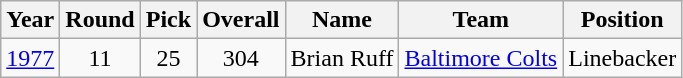<table class="wikitable sortable" style="text-align:center;">
<tr>
<th>Year</th>
<th>Round</th>
<th>Pick</th>
<th>Overall</th>
<th>Name</th>
<th>Team</th>
<th>Position</th>
</tr>
<tr>
<td><a href='#'>1977</a></td>
<td>11</td>
<td>25</td>
<td>304</td>
<td>Brian Ruff</td>
<td><a href='#'>Baltimore Colts</a></td>
<td>Linebacker</td>
</tr>
</table>
